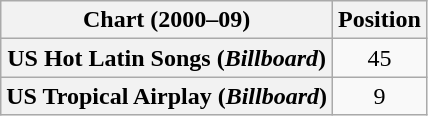<table class="wikitable plainrowheaders" style="text-align:center">
<tr>
<th>Chart (2000–09)</th>
<th>Position</th>
</tr>
<tr>
<th scope="row">US Hot Latin Songs (<em>Billboard</em>)</th>
<td style="text-align:center;">45</td>
</tr>
<tr>
<th scope="row">US Tropical Airplay (<em>Billboard</em>)</th>
<td style="text-align:center;">9</td>
</tr>
</table>
